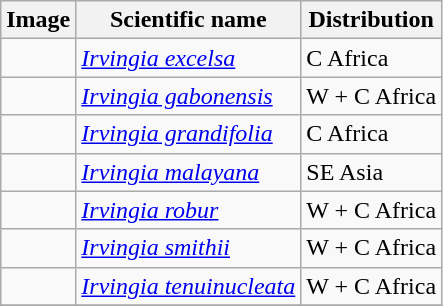<table class="wikitable">
<tr>
<th>Image</th>
<th>Scientific name</th>
<th>Distribution</th>
</tr>
<tr>
<td></td>
<td><em><a href='#'>Irvingia excelsa</a></em></td>
<td>C Africa</td>
</tr>
<tr>
<td></td>
<td><em><a href='#'>Irvingia gabonensis</a></em></td>
<td>W + C Africa</td>
</tr>
<tr>
<td></td>
<td><em><a href='#'>Irvingia grandifolia</a></em></td>
<td>C Africa</td>
</tr>
<tr>
<td></td>
<td><em><a href='#'>Irvingia malayana</a></em></td>
<td>SE Asia</td>
</tr>
<tr>
<td></td>
<td><em><a href='#'>Irvingia robur</a></em></td>
<td>W + C Africa</td>
</tr>
<tr>
<td></td>
<td><em><a href='#'>Irvingia smithii</a></em></td>
<td>W + C Africa</td>
</tr>
<tr>
<td></td>
<td><em><a href='#'>Irvingia tenuinucleata</a></em></td>
<td>W + C Africa</td>
</tr>
<tr>
</tr>
</table>
